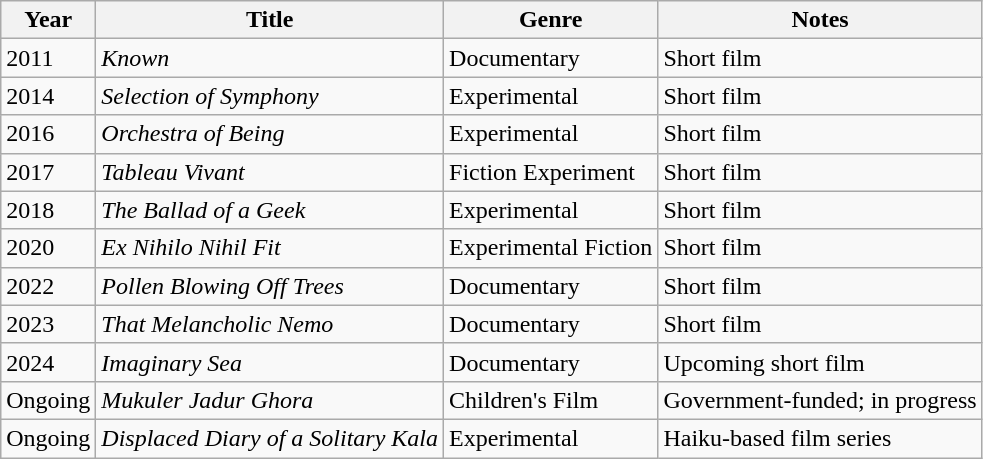<table class="wikitable sortable">
<tr>
<th>Year</th>
<th>Title</th>
<th>Genre</th>
<th>Notes</th>
</tr>
<tr>
<td>2011</td>
<td><em>Known</em></td>
<td>Documentary</td>
<td>Short film</td>
</tr>
<tr>
<td>2014</td>
<td><em>Selection of Symphony</em></td>
<td>Experimental</td>
<td>Short film</td>
</tr>
<tr>
<td>2016</td>
<td><em>Orchestra of Being</em></td>
<td>Experimental</td>
<td>Short film</td>
</tr>
<tr>
<td>2017</td>
<td><em>Tableau Vivant</em></td>
<td>Fiction Experiment</td>
<td>Short film</td>
</tr>
<tr>
<td>2018</td>
<td><em>The Ballad of a Geek</em></td>
<td>Experimental</td>
<td>Short film</td>
</tr>
<tr>
<td>2020</td>
<td><em>Ex Nihilo Nihil Fit</em></td>
<td>Experimental Fiction</td>
<td>Short film</td>
</tr>
<tr>
<td>2022</td>
<td><em>Pollen Blowing Off Trees</em></td>
<td>Documentary</td>
<td>Short film</td>
</tr>
<tr>
<td>2023</td>
<td><em>That Melancholic Nemo</em></td>
<td>Documentary</td>
<td>Short film</td>
</tr>
<tr>
<td>2024</td>
<td><em>Imaginary Sea</em></td>
<td>Documentary</td>
<td>Upcoming short film</td>
</tr>
<tr>
<td>Ongoing</td>
<td><em>Mukuler Jadur Ghora</em></td>
<td>Children's Film</td>
<td>Government-funded; in progress</td>
</tr>
<tr>
<td>Ongoing</td>
<td><em>Displaced Diary of a Solitary Kala</em></td>
<td>Experimental</td>
<td>Haiku-based film series</td>
</tr>
</table>
